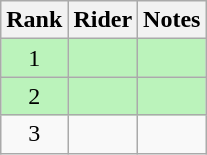<table class="wikitable sortable"  style="text-align:center">
<tr>
<th>Rank</th>
<th>Rider</th>
<th>Notes</th>
</tr>
<tr bgcolor=#bbf3bb>
<td>1</td>
<td align="left"></td>
<td></td>
</tr>
<tr bgcolor=#bbf3bb>
<td>2</td>
<td align="left"></td>
<td></td>
</tr>
<tr>
<td>3</td>
<td align="left"></td>
<td></td>
</tr>
</table>
